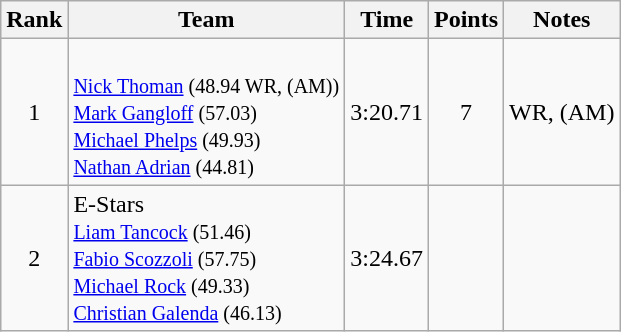<table class="wikitable" style="text-align:center">
<tr>
<th>Rank</th>
<th>Team</th>
<th>Time</th>
<th>Points</th>
<th>Notes</th>
</tr>
<tr>
<td>1</td>
<td align="left"> <br><small><a href='#'>Nick Thoman</a> (48.94 WR, (AM))<br><a href='#'>Mark Gangloff</a> (57.03)<br><a href='#'>Michael Phelps</a> (49.93)<br><a href='#'>Nathan Adrian</a> (44.81)</small></td>
<td>3:20.71</td>
<td>7</td>
<td>WR, (AM)</td>
</tr>
<tr>
<td>2</td>
<td align="left">E-Stars <br><small><a href='#'>Liam Tancock</a> (51.46)<br><a href='#'>Fabio Scozzoli</a> (57.75)<br><a href='#'>Michael Rock</a> (49.33)<br><a href='#'>Christian Galenda</a> (46.13)</small></td>
<td>3:24.67</td>
<td></td>
<td></td>
</tr>
</table>
